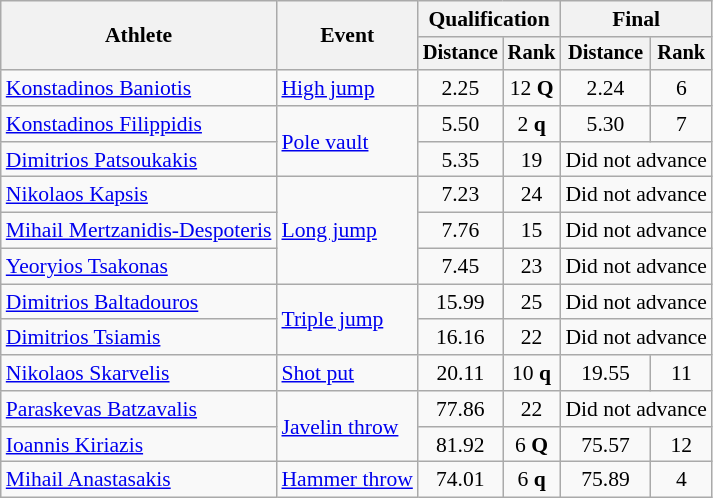<table class="wikitable" style="font-size:90%">
<tr>
<th rowspan=2>Athlete</th>
<th rowspan=2>Event</th>
<th colspan=2>Qualification</th>
<th colspan=2>Final</th>
</tr>
<tr style="font-size:95%">
<th>Distance</th>
<th>Rank</th>
<th>Distance</th>
<th>Rank</th>
</tr>
<tr align=center>
<td align=left><a href='#'>Konstadinos Baniotis</a></td>
<td style="text-align:left;"><a href='#'>High jump</a></td>
<td>2.25</td>
<td>12 <strong>Q</strong></td>
<td>2.24</td>
<td>6</td>
</tr>
<tr align=center>
<td align=left><a href='#'>Konstadinos Filippidis</a></td>
<td style="text-align:left;" rowspan=2><a href='#'>Pole vault</a></td>
<td>5.50</td>
<td>2 <strong>q</strong></td>
<td>5.30</td>
<td>7</td>
</tr>
<tr align=center>
<td align=left><a href='#'>Dimitrios Patsoukakis</a></td>
<td>5.35</td>
<td>19</td>
<td colspan=2 align=center>Did not advance</td>
</tr>
<tr align=center>
<td align=left><a href='#'>Nikolaos Kapsis</a></td>
<td style="text-align:left;" rowspan=3><a href='#'>Long jump</a></td>
<td>7.23</td>
<td>24</td>
<td colspan=2 align=center>Did not advance</td>
</tr>
<tr align=center>
<td align=left><a href='#'>Mihail Mertzanidis-Despoteris</a></td>
<td>7.76</td>
<td>15</td>
<td colspan=2 align=center>Did not advance</td>
</tr>
<tr align=center>
<td align=left><a href='#'>Yeoryios Tsakonas</a></td>
<td>7.45</td>
<td>23</td>
<td colspan=2 align=center>Did not advance</td>
</tr>
<tr align=center>
<td align=left><a href='#'>Dimitrios Baltadouros</a></td>
<td style="text-align:left;" rowspan=2><a href='#'>Triple jump</a></td>
<td>15.99</td>
<td>25</td>
<td colspan=2 align=center>Did not advance</td>
</tr>
<tr align=center>
<td align=left><a href='#'>Dimitrios Tsiamis</a></td>
<td>16.16</td>
<td>22</td>
<td colspan=2 align=center>Did not advance</td>
</tr>
<tr align=center>
<td align=left><a href='#'>Nikolaos Skarvelis</a></td>
<td style="text-align:left;"><a href='#'>Shot put</a></td>
<td>20.11</td>
<td>10 <strong>q</strong></td>
<td>19.55</td>
<td>11</td>
</tr>
<tr align=center>
<td align=left><a href='#'>Paraskevas Batzavalis</a></td>
<td style="text-align:left;" rowspan=2><a href='#'>Javelin throw</a></td>
<td>77.86</td>
<td>22</td>
<td colspan=2 align=center>Did not advance</td>
</tr>
<tr align=center>
<td align=left><a href='#'>Ioannis Kiriazis</a></td>
<td>81.92</td>
<td>6 <strong>Q</strong></td>
<td>75.57</td>
<td>12</td>
</tr>
<tr align=center>
<td align=left><a href='#'>Mihail Anastasakis</a></td>
<td style="text-align:left;"><a href='#'>Hammer throw</a></td>
<td>74.01</td>
<td>6 <strong>q</strong></td>
<td>75.89</td>
<td>4</td>
</tr>
</table>
